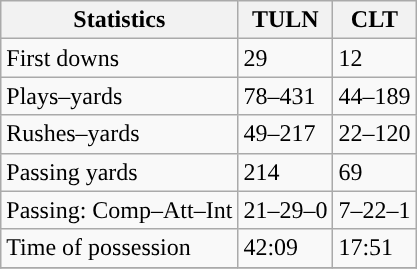<table class="wikitable" style="float: left;">
<tr>
<th>Statistics</th>
<th>TULN</th>
<th>CLT</th>
</tr>
<tr>
<td>First downs</td>
<td>29</td>
<td>12</td>
</tr>
<tr>
<td>Plays–yards</td>
<td>78–431</td>
<td>44–189</td>
</tr>
<tr>
<td>Rushes–yards</td>
<td>49–217</td>
<td>22–120</td>
</tr>
<tr>
<td>Passing yards</td>
<td>214</td>
<td>69</td>
</tr>
<tr>
<td>Passing: Comp–Att–Int</td>
<td>21–29–0</td>
<td>7–22–1</td>
</tr>
<tr>
<td>Time of possession</td>
<td>42:09</td>
<td>17:51</td>
</tr>
<tr>
</tr>
</table>
